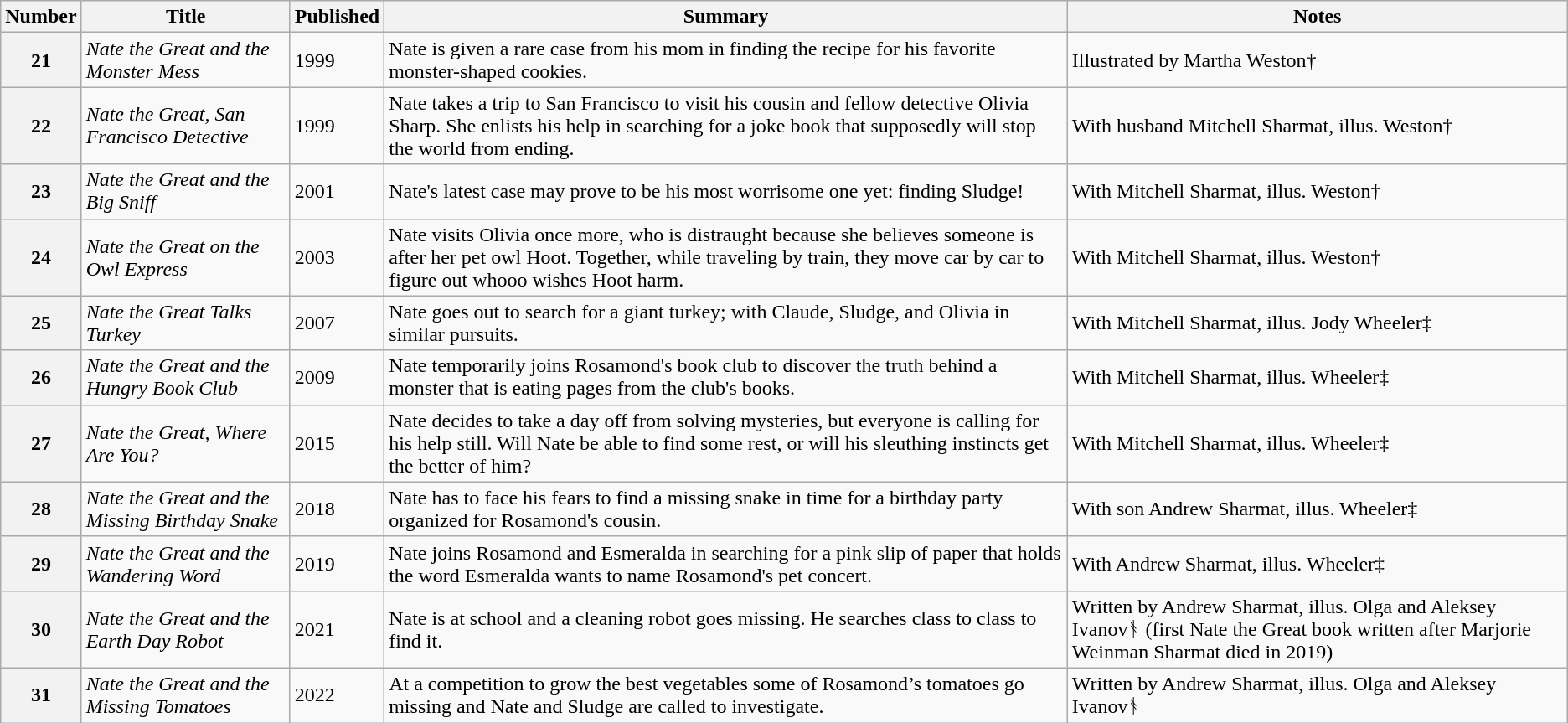<table class="wikitable sortable">
<tr>
<th class="unsortable">Number</th>
<th class="unsortable">Title</th>
<th class="unsortable">Published</th>
<th class="unsortable">Summary</th>
<th class="unsortable">Notes</th>
</tr>
<tr>
<th>21</th>
<td><em>Nate the Great and the Monster Mess</em></td>
<td>1999</td>
<td>Nate is given a rare case from his mom in finding the recipe for his favorite monster-shaped cookies.</td>
<td>Illustrated by Martha Weston†</td>
</tr>
<tr>
<th>22</th>
<td><em>Nate the Great, San Francisco Detective</em></td>
<td>1999</td>
<td>Nate takes a trip to San Francisco to visit his cousin and fellow detective Olivia Sharp. She enlists his help in searching for a joke book that supposedly will stop the world from ending.</td>
<td>With husband Mitchell Sharmat, illus. Weston†</td>
</tr>
<tr>
<th>23</th>
<td><em>Nate the Great and the Big Sniff</em></td>
<td>2001</td>
<td>Nate's latest case may prove to be his most worrisome one yet: finding Sludge!</td>
<td>With Mitchell Sharmat, illus. Weston†</td>
</tr>
<tr>
<th>24</th>
<td><em>Nate the Great on the Owl Express</em></td>
<td>2003</td>
<td>Nate visits Olivia once more, who is distraught because she believes someone is after her pet owl Hoot. Together, while traveling by train, they move car by car to figure out whooo wishes Hoot harm.</td>
<td>With Mitchell Sharmat, illus. Weston†</td>
</tr>
<tr>
<th>25</th>
<td><em>Nate the Great Talks Turkey</em></td>
<td>2007</td>
<td>Nate goes out to search for a giant turkey; with Claude, Sludge, and Olivia in similar pursuits.</td>
<td>With Mitchell Sharmat, illus. Jody Wheeler‡</td>
</tr>
<tr>
<th>26</th>
<td><em>Nate the Great and the Hungry Book Club</em></td>
<td>2009</td>
<td>Nate temporarily joins Rosamond's book club to discover the truth behind a monster that is eating pages from the club's books.</td>
<td>With Mitchell Sharmat, illus. Wheeler‡</td>
</tr>
<tr>
<th>27</th>
<td><em>Nate the Great, Where Are You?</em></td>
<td>2015</td>
<td>Nate decides to take a day off from solving mysteries, but everyone is calling for his help still. Will Nate be able to find some rest, or will his sleuthing instincts get the better of him?</td>
<td>With Mitchell Sharmat, illus. Wheeler‡</td>
</tr>
<tr>
<th>28</th>
<td><em>Nate the Great and the Missing Birthday Snake</em></td>
<td>2018</td>
<td>Nate has to face his fears to find a missing snake in time for a birthday party organized for Rosamond's cousin.</td>
<td>With son Andrew Sharmat, illus. Wheeler‡</td>
</tr>
<tr>
<th>29</th>
<td><em>Nate the Great and the Wandering Word</em></td>
<td>2019</td>
<td>Nate joins Rosamond and Esmeralda in searching for a pink slip of paper that holds the word Esmeralda wants to name Rosamond's pet concert.</td>
<td>With Andrew Sharmat, illus. Wheeler‡</td>
</tr>
<tr>
<th>30</th>
<td><em>Nate the Great and the Earth Day Robot</em></td>
<td>2021</td>
<td>Nate is at school and a cleaning robot goes missing. He searches class to class to find it.</td>
<td>Written by Andrew Sharmat, illus. Olga and Aleksey Ivanovᚬ (first Nate the Great book written after Marjorie Weinman Sharmat died in 2019)</td>
</tr>
<tr>
<th>31</th>
<td><em>Nate the Great and the Missing Tomatoes</em></td>
<td>2022</td>
<td>At a competition to grow the best vegetables some of Rosamond’s tomatoes go missing and Nate and Sludge are called to investigate.</td>
<td>Written by Andrew Sharmat, illus. Olga and Aleksey Ivanovᚬ</td>
</tr>
</table>
